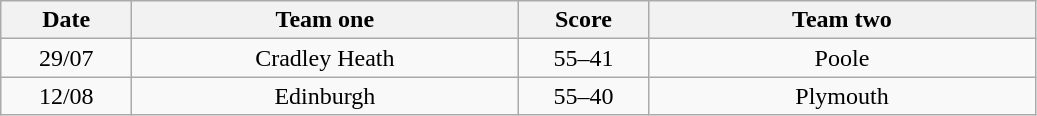<table class="wikitable" style="text-align: center">
<tr>
<th width=80>Date</th>
<th width=250>Team one</th>
<th width=80>Score</th>
<th width=250>Team two</th>
</tr>
<tr>
<td>29/07</td>
<td>Cradley Heath</td>
<td>55–41</td>
<td>Poole</td>
</tr>
<tr>
<td>12/08</td>
<td>Edinburgh</td>
<td>55–40</td>
<td>Plymouth</td>
</tr>
</table>
